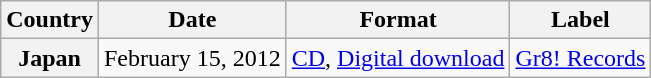<table class="wikitable plainrowheaders">
<tr>
<th scope="col">Country</th>
<th>Date</th>
<th>Format</th>
<th>Label</th>
</tr>
<tr>
<th scope="row" rowspan="1">Japan</th>
<td>February 15, 2012</td>
<td><a href='#'>CD</a>, <a href='#'>Digital download</a></td>
<td><a href='#'>Gr8! Records</a></td>
</tr>
</table>
